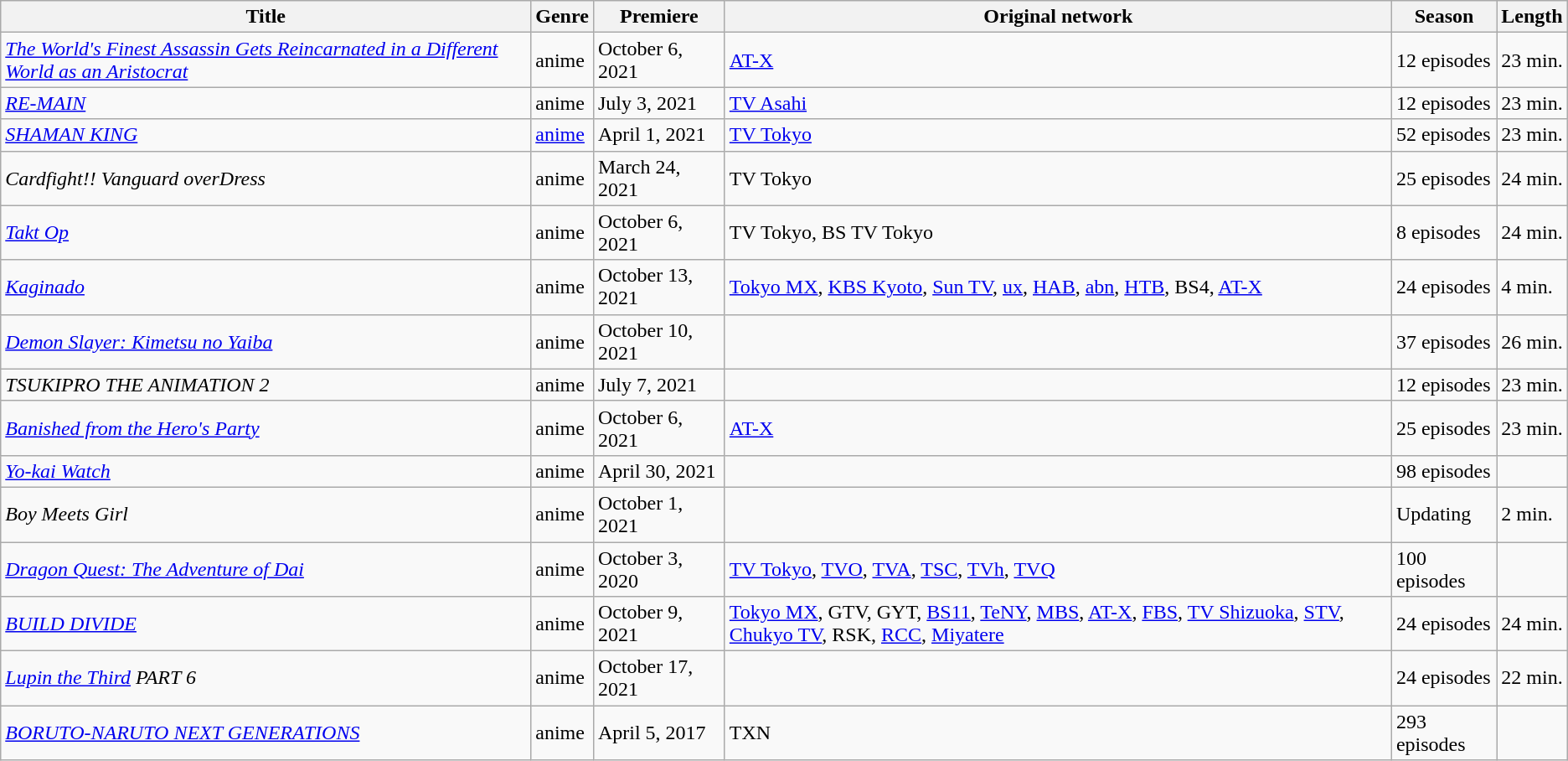<table class="wikitable">
<tr>
<th>Title</th>
<th>Genre</th>
<th>Premiere</th>
<th>Original network</th>
<th>Season</th>
<th>Length</th>
</tr>
<tr>
<td><em><a href='#'>The World's Finest Assassin Gets Reincarnated in a Different World as an Aristocrat</a></em></td>
<td>anime</td>
<td>October 6, 2021</td>
<td><a href='#'>AT-X</a></td>
<td>12 episodes</td>
<td>23 min.</td>
</tr>
<tr>
<td><em><a href='#'>RE-MAIN</a></em></td>
<td>anime</td>
<td>July 3, 2021</td>
<td><a href='#'>TV Asahi</a></td>
<td>12 episodes</td>
<td>23 min.</td>
</tr>
<tr>
<td><a href='#'><em>SHAMAN KING</em></a></td>
<td><a href='#'>anime</a></td>
<td>April 1, 2021</td>
<td><a href='#'>TV Tokyo</a></td>
<td>52 episodes</td>
<td>23 min.</td>
</tr>
<tr>
<td><em>Cardfight!! Vanguard overDress</em></td>
<td>anime</td>
<td>March 24, 2021</td>
<td>TV Tokyo</td>
<td>25 episodes</td>
<td>24 min.</td>
</tr>
<tr>
<td><em><a href='#'>Takt Op</a></em></td>
<td>anime</td>
<td>October 6, 2021</td>
<td>TV Tokyo, BS TV Tokyo</td>
<td>8 episodes</td>
<td>24 min.</td>
</tr>
<tr>
<td><em><a href='#'>Kaginado</a></em></td>
<td>anime</td>
<td>October 13, 2021</td>
<td><a href='#'>Tokyo MX</a>, <a href='#'>KBS Kyoto</a>, <a href='#'>Sun TV</a>, <a href='#'>ux</a>, <a href='#'>HAB</a>, <a href='#'>abn</a>, <a href='#'>HTB</a>, BS4, <a href='#'>AT-X</a></td>
<td>24 episodes</td>
<td>4 min.</td>
</tr>
<tr>
<td><em><a href='#'>Demon Slayer: Kimetsu no Yaiba</a></em></td>
<td>anime</td>
<td>October 10, 2021</td>
<td></td>
<td>37 episodes</td>
<td>26 min.</td>
</tr>
<tr>
<td><em>TSUKIPRO THE ANIMATION 2</em></td>
<td>anime</td>
<td>July 7, 2021</td>
<td></td>
<td>12 episodes</td>
<td>23 min.</td>
</tr>
<tr>
<td><em><a href='#'>Banished from the Hero's Party</a></em></td>
<td>anime</td>
<td>October 6, 2021</td>
<td><a href='#'>AT-X</a></td>
<td>25 episodes</td>
<td>23 min.</td>
</tr>
<tr>
<td><em><a href='#'>Yo-kai Watch</a></em></td>
<td>anime</td>
<td>April 30, 2021</td>
<td></td>
<td>98 episodes</td>
<td></td>
</tr>
<tr>
<td><em>Boy Meets Girl</em></td>
<td>anime</td>
<td>October 1, 2021</td>
<td></td>
<td>Updating</td>
<td>2 min.</td>
</tr>
<tr>
<td><em><a href='#'>Dragon Quest: The Adventure of Dai</a></em></td>
<td>anime</td>
<td>October 3, 2020</td>
<td><a href='#'>TV Tokyo</a>, <a href='#'>TVO</a>, <a href='#'>TVA</a>, <a href='#'>TSC</a>, <a href='#'>TVh</a>, <a href='#'>TVQ</a></td>
<td>100 episodes</td>
<td></td>
</tr>
<tr>
<td><em><a href='#'>BUILD DIVIDE</a></em></td>
<td>anime</td>
<td>October 9, 2021</td>
<td><a href='#'>Tokyo MX</a>, GTV, GYT, <a href='#'>BS11</a>, <a href='#'>TeNY</a>, <a href='#'>MBS</a>, <a href='#'>AT-X</a>, <a href='#'>FBS</a>, <a href='#'>TV Shizuoka</a>, <a href='#'>STV</a>, <a href='#'>Chukyo TV</a>, RSK, <a href='#'>RCC</a>, <a href='#'>Miyatere</a></td>
<td>24 episodes</td>
<td>24 min.</td>
</tr>
<tr>
<td><em><a href='#'>Lupin the Third</a> PART 6</em> </td>
<td>anime</td>
<td>October 17, 2021</td>
<td></td>
<td>24 episodes</td>
<td>22 min.</td>
</tr>
<tr>
<td><em><a href='#'>BORUTO-NARUTO NEXT GENERATIONS</a></em></td>
<td>anime</td>
<td>April 5, 2017</td>
<td>TXN</td>
<td>293 episodes</td>
<td></td>
</tr>
</table>
